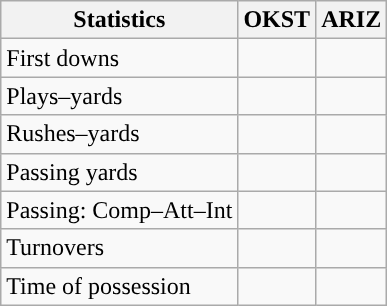<table class="wikitable" style="float:left">
<tr>
<th>Statistics</th>
<th>OKST</th>
<th>ARIZ</th>
</tr>
<tr>
<td>First downs</td>
<td></td>
<td></td>
</tr>
<tr>
<td>Plays–yards</td>
<td></td>
<td></td>
</tr>
<tr>
<td>Rushes–yards</td>
<td></td>
<td></td>
</tr>
<tr>
<td>Passing yards</td>
<td></td>
<td></td>
</tr>
<tr>
<td>Passing: Comp–Att–Int</td>
<td></td>
<td></td>
</tr>
<tr>
<td>Turnovers</td>
<td></td>
<td></td>
</tr>
<tr>
<td>Time of possession</td>
<td></td>
<td></td>
</tr>
</table>
